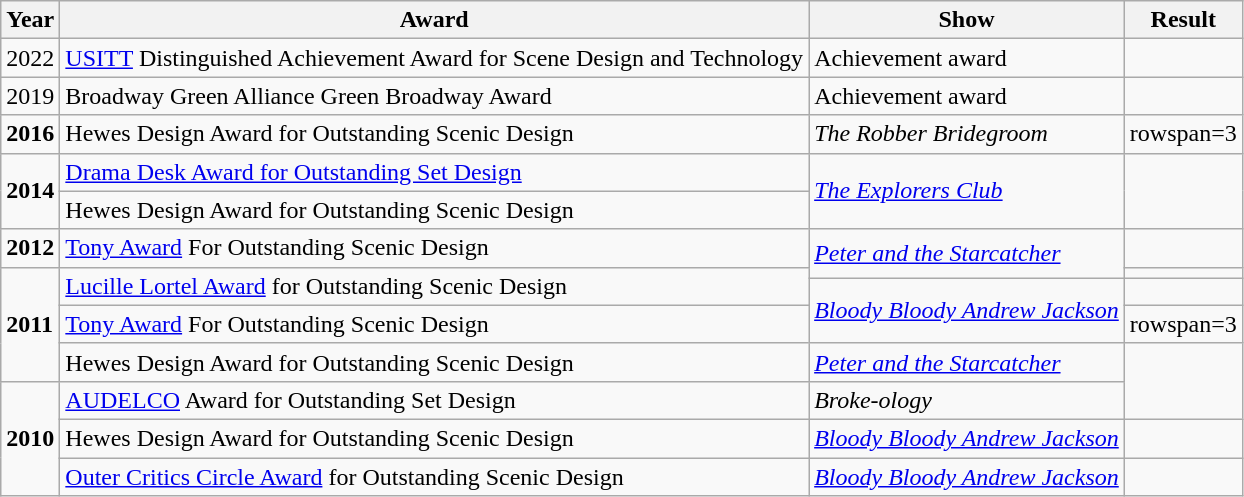<table class="wikitable">
<tr>
<th>Year</th>
<th>Award</th>
<th>Show</th>
<th>Result</th>
</tr>
<tr>
<td>2022</td>
<td><a href='#'>USITT</a> Distinguished Achievement Award for Scene Design and Technology</td>
<td>Achievement award</td>
<td></td>
</tr>
<tr>
<td>2019</td>
<td>Broadway Green Alliance Green Broadway Award</td>
<td>Achievement award</td>
<td></td>
</tr>
<tr>
<td><strong>2016</strong></td>
<td>Hewes Design Award for Outstanding Scenic Design</td>
<td><em>The Robber Bridegroom</em></td>
<td>rowspan=3 </td>
</tr>
<tr>
<td rowspan=2><strong>2014</strong></td>
<td><a href='#'>Drama Desk Award for Outstanding Set Design</a></td>
<td rowspan=2><em><a href='#'>The Explorers Club</a></em></td>
</tr>
<tr>
<td>Hewes Design Award for Outstanding Scenic Design</td>
</tr>
<tr>
<td><strong>2012</strong></td>
<td><a href='#'>Tony Award</a> For Outstanding Scenic Design</td>
<td rowspan=2><em><a href='#'>Peter and the Starcatcher</a></em></td>
<td></td>
</tr>
<tr>
<td rowspan=4><strong>2011</strong></td>
<td rowspan=2><a href='#'>Lucille Lortel Award</a> for Outstanding Scenic Design</td>
<td></td>
</tr>
<tr>
<td rowspan=2><em><a href='#'>Bloody Bloody Andrew Jackson</a></em></td>
<td></td>
</tr>
<tr>
<td><a href='#'>Tony Award</a> For Outstanding Scenic Design</td>
<td>rowspan=3 </td>
</tr>
<tr>
<td>Hewes Design Award for Outstanding Scenic Design</td>
<td><em><a href='#'>Peter and the Starcatcher</a></em></td>
</tr>
<tr>
<td rowspan=3><strong>2010</strong></td>
<td><a href='#'>AUDELCO</a> Award for Outstanding Set Design</td>
<td><em>Broke-ology</em></td>
</tr>
<tr>
<td>Hewes Design Award for Outstanding Scenic Design</td>
<td><em><a href='#'>Bloody Bloody Andrew Jackson</a></em></td>
<td></td>
</tr>
<tr>
<td><a href='#'>Outer Critics Circle Award</a> for Outstanding Scenic Design</td>
<td><em><a href='#'>Bloody Bloody Andrew Jackson</a></em></td>
<td></td>
</tr>
</table>
